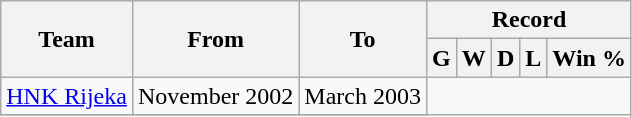<table class="wikitable sortable">
<tr>
<th rowspan="2">Team</th>
<th rowspan="2">From</th>
<th rowspan="2">To</th>
<th colspan="5">Record</th>
</tr>
<tr>
<th>G</th>
<th>W</th>
<th>D</th>
<th>L</th>
<th>Win %</th>
</tr>
<tr>
<td><a href='#'>HNK Rijeka</a></td>
<td>November 2002</td>
<td>March 2003<br></td>
</tr>
<tr>
</tr>
</table>
